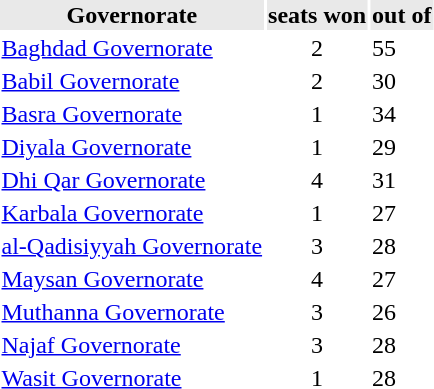<table border="0" style="background:transparent;">
<tr style="background-color:#E9E9E9" align=left>
<th align="center" valign=top>Governorate</th>
<th>seats won</th>
<th>out of</th>
</tr>
<tr>
<td align=left><a href='#'>Baghdad Governorate</a></td>
<td align=center>2</td>
<td>55</td>
</tr>
<tr>
<td align=left><a href='#'>Babil Governorate</a></td>
<td align=center>2</td>
<td>30</td>
</tr>
<tr>
<td align=left><a href='#'>Basra Governorate</a></td>
<td align=center>1</td>
<td>34</td>
</tr>
<tr>
<td align=left><a href='#'>Diyala Governorate</a></td>
<td align=center>1</td>
<td>29</td>
</tr>
<tr>
<td align=left><a href='#'>Dhi Qar Governorate</a></td>
<td align=center>4</td>
<td>31</td>
</tr>
<tr>
<td align=left><a href='#'>Karbala Governorate</a></td>
<td align=center>1</td>
<td>27</td>
</tr>
<tr>
<td align=left><a href='#'>al-Qadisiyyah Governorate</a></td>
<td align=center>3</td>
<td>28</td>
</tr>
<tr>
<td align=left><a href='#'>Maysan Governorate</a></td>
<td align=center>4</td>
<td>27</td>
</tr>
<tr>
<td align=left><a href='#'>Muthanna Governorate</a></td>
<td align=center>3</td>
<td>26</td>
</tr>
<tr>
<td align=left><a href='#'>Najaf Governorate</a></td>
<td align=center>3</td>
<td>28</td>
</tr>
<tr>
<td align=left><a href='#'>Wasit Governorate</a></td>
<td align=center>1</td>
<td>28</td>
</tr>
<tr>
</tr>
</table>
